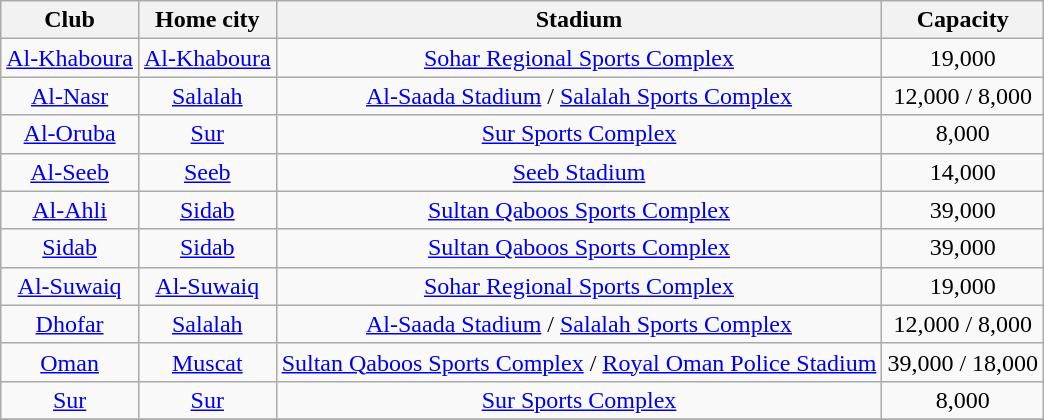<table class="wikitable" style="text-align: center;">
<tr>
<th>Club</th>
<th>Home city</th>
<th>Stadium</th>
<th>Capacity</th>
</tr>
<tr>
<td><a href='#'>Al-Khaboura</a></td>
<td><a href='#'>Al-Khaboura</a></td>
<td><a href='#'>Sohar Regional Sports Complex</a></td>
<td>19,000</td>
</tr>
<tr>
<td><a href='#'>Al-Nasr</a></td>
<td><a href='#'>Salalah</a></td>
<td><a href='#'>Al-Saada Stadium</a> / <a href='#'>Salalah Sports Complex</a></td>
<td>12,000 / 8,000</td>
</tr>
<tr>
<td><a href='#'>Al-Oruba</a></td>
<td><a href='#'>Sur</a></td>
<td><a href='#'>Sur Sports Complex</a></td>
<td>8,000</td>
</tr>
<tr>
<td><a href='#'>Al-Seeb</a></td>
<td><a href='#'>Seeb</a></td>
<td><a href='#'>Seeb Stadium</a></td>
<td>14,000</td>
</tr>
<tr>
<td><a href='#'>Al-Ahli</a></td>
<td><a href='#'>Sidab</a></td>
<td><a href='#'>Sultan Qaboos Sports Complex</a></td>
<td>39,000</td>
</tr>
<tr>
<td><a href='#'>Sidab</a></td>
<td><a href='#'>Sidab</a></td>
<td><a href='#'>Sultan Qaboos Sports Complex</a></td>
<td>39,000</td>
</tr>
<tr>
<td><a href='#'>Al-Suwaiq</a></td>
<td><a href='#'>Al-Suwaiq</a></td>
<td><a href='#'>Sohar Regional Sports Complex</a></td>
<td>19,000</td>
</tr>
<tr>
<td><a href='#'>Dhofar</a></td>
<td><a href='#'>Salalah</a></td>
<td><a href='#'>Al-Saada Stadium</a> / <a href='#'>Salalah Sports Complex</a></td>
<td>12,000 / 8,000</td>
</tr>
<tr>
<td><a href='#'>Oman</a></td>
<td><a href='#'>Muscat</a></td>
<td><a href='#'>Sultan Qaboos Sports Complex</a> / <a href='#'>Royal Oman Police Stadium</a></td>
<td>39,000 / 18,000</td>
</tr>
<tr>
<td><a href='#'>Sur</a></td>
<td><a href='#'>Sur</a></td>
<td><a href='#'>Sur Sports Complex</a></td>
<td>8,000</td>
</tr>
<tr>
</tr>
</table>
